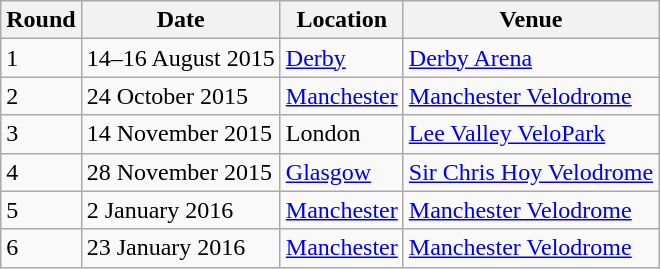<table class="wikitable">
<tr>
<th>Round</th>
<th>Date</th>
<th>Location</th>
<th>Venue</th>
</tr>
<tr>
<td>1</td>
<td>14–16 August 2015</td>
<td><a href='#'>Derby</a></td>
<td><a href='#'>Derby Arena</a></td>
</tr>
<tr>
<td>2</td>
<td>24 October 2015</td>
<td><a href='#'>Manchester</a></td>
<td><a href='#'>Manchester Velodrome</a></td>
</tr>
<tr>
<td>3</td>
<td>14 November 2015</td>
<td>London</td>
<td><a href='#'>Lee Valley VeloPark</a></td>
</tr>
<tr>
<td>4</td>
<td>28 November 2015</td>
<td><a href='#'>Glasgow</a></td>
<td><a href='#'>Sir Chris Hoy Velodrome</a></td>
</tr>
<tr>
<td>5</td>
<td>2 January 2016</td>
<td><a href='#'>Manchester</a></td>
<td><a href='#'>Manchester Velodrome</a></td>
</tr>
<tr>
<td>6</td>
<td>23 January 2016</td>
<td><a href='#'>Manchester</a></td>
<td><a href='#'>Manchester Velodrome</a></td>
</tr>
</table>
